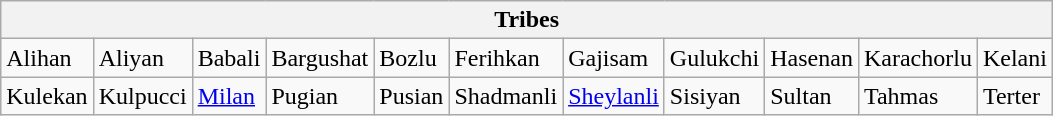<table class="wikitable">
<tr>
<th colspan="19" style="border: yes; background: yes;"><strong>Tribes</strong></th>
</tr>
<tr>
<td>Alihan</td>
<td>Aliyan</td>
<td>Babali</td>
<td>Bargushat</td>
<td>Bozlu</td>
<td>Ferihkan</td>
<td>Gajisam</td>
<td>Gulukchi</td>
<td>Hasenan</td>
<td>Karachorlu</td>
<td>Kelani</td>
</tr>
<tr>
<td>Kulekan</td>
<td>Kulpucci</td>
<td><a href='#'>Milan</a></td>
<td>Pugian</td>
<td>Pusian</td>
<td>Shadmanli</td>
<td><a href='#'>Sheylanli</a></td>
<td>Sisiyan</td>
<td>Sultan</td>
<td>Tahmas</td>
<td>Terter</td>
</tr>
</table>
